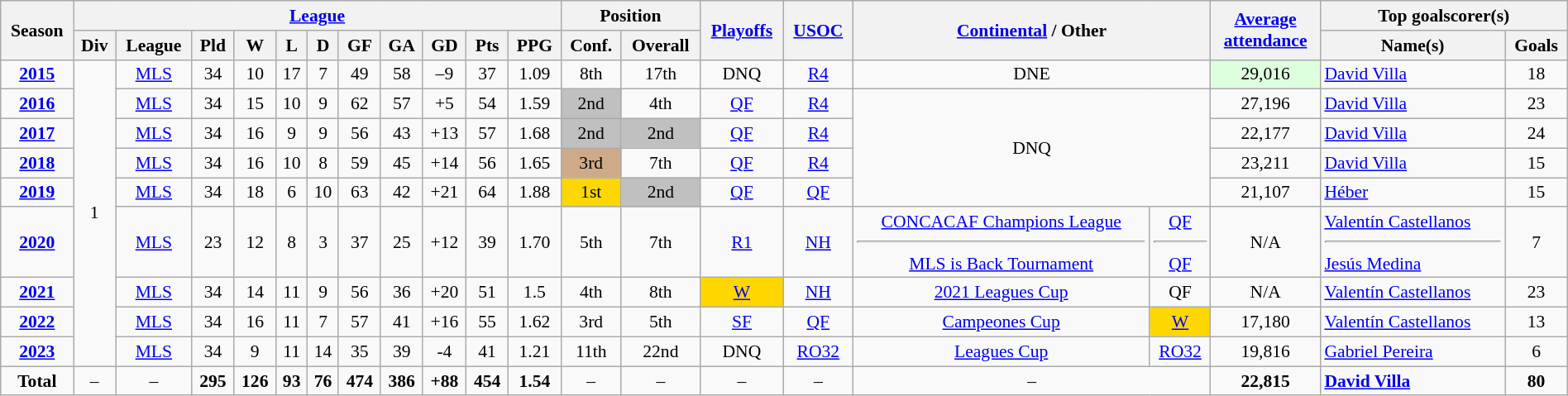<table class="wikitable"  style="width:100%; font-size:90%; text-align:center;">
<tr style="background:#f0f6ff;">
<th rowspan="2">Season</th>
<th colspan="11"><a href='#'>League</a></th>
<th colspan="2">Position</th>
<th rowspan="2"><a href='#'>Playoffs</a></th>
<th rowspan="2"><a href='#'>USOC</a></th>
<th rowspan="2" colspan="2"><a href='#'>Continental</a> / Other</th>
<th rowspan="2"><a href='#'>Average <br> attendance</a></th>
<th colspan="2">Top goalscorer(s)</th>
</tr>
<tr>
<th>Div</th>
<th>League</th>
<th>Pld</th>
<th>W</th>
<th>L</th>
<th>D</th>
<th>GF</th>
<th>GA</th>
<th>GD</th>
<th>Pts</th>
<th>PPG</th>
<th>Conf.</th>
<th>Overall</th>
<th>Name(s)</th>
<th>Goals</th>
</tr>
<tr>
<td><strong><a href='#'>2015</a></strong></td>
<td rowspan=9>1</td>
<td><a href='#'>MLS</a></td>
<td>34</td>
<td>10</td>
<td>17</td>
<td>7</td>
<td>49</td>
<td>58</td>
<td>–9</td>
<td>37</td>
<td>1.09</td>
<td>8th</td>
<td>17th</td>
<td>DNQ</td>
<td><a href='#'>R4</a></td>
<td colspan=2>DNE</td>
<td style="background:#dfd;">29,016</td>
<td align="left"> <a href='#'>David Villa</a></td>
<td>18</td>
</tr>
<tr>
<td><strong><a href='#'>2016</a></strong></td>
<td><a href='#'>MLS</a></td>
<td>34</td>
<td>15</td>
<td>10</td>
<td>9</td>
<td>62</td>
<td>57</td>
<td>+5</td>
<td>54</td>
<td>1.59</td>
<td style="background:silver;">2nd</td>
<td>4th</td>
<td><a href='#'>QF</a></td>
<td><a href='#'>R4</a></td>
<td colspan="2" rowspan="4">DNQ</td>
<td>27,196</td>
<td align="left"> <a href='#'>David Villa</a></td>
<td>23</td>
</tr>
<tr>
<td><strong><a href='#'>2017</a></strong></td>
<td><a href='#'>MLS</a></td>
<td>34</td>
<td>16</td>
<td>9</td>
<td>9</td>
<td>56</td>
<td>43</td>
<td>+13</td>
<td>57</td>
<td>1.68</td>
<td style="background:silver;">2nd</td>
<td style="background:silver;">2nd</td>
<td><a href='#'>QF</a></td>
<td><a href='#'>R4</a></td>
<td>22,177</td>
<td align="left"> <a href='#'>David Villa</a></td>
<td>24</td>
</tr>
<tr>
<td><strong><a href='#'>2018</a></strong></td>
<td><a href='#'>MLS</a></td>
<td>34</td>
<td>16</td>
<td>10</td>
<td>8</td>
<td>59</td>
<td>45</td>
<td>+14</td>
<td>56</td>
<td>1.65</td>
<td style="background:#cfaa88;">3rd</td>
<td>7th</td>
<td><a href='#'>QF</a></td>
<td><a href='#'>R4</a></td>
<td>23,211</td>
<td align="left"> <a href='#'>David Villa</a></td>
<td>15</td>
</tr>
<tr>
<td><strong><a href='#'>2019</a></strong></td>
<td><a href='#'>MLS</a></td>
<td>34</td>
<td>18</td>
<td>6</td>
<td>10</td>
<td>63</td>
<td>42</td>
<td>+21</td>
<td>64</td>
<td>1.88</td>
<td style="background:gold;">1st</td>
<td style="background:silver;">2nd</td>
<td><a href='#'>QF</a></td>
<td><a href='#'>QF</a></td>
<td>21,107</td>
<td align="left"> <a href='#'>Héber</a></td>
<td>15</td>
</tr>
<tr>
<td><strong><a href='#'>2020</a></strong></td>
<td><a href='#'>MLS</a></td>
<td>23</td>
<td>12</td>
<td>8</td>
<td>3</td>
<td>37</td>
<td>25</td>
<td>+12</td>
<td>39</td>
<td>1.70</td>
<td>5th</td>
<td>7th</td>
<td><a href='#'>R1</a></td>
<td><a href='#'>NH</a></td>
<td><a href='#'>CONCACAF Champions League</a><hr><a href='#'>MLS is Back Tournament</a></td>
<td><a href='#'>QF</a><hr><a href='#'>QF</a></td>
<td>N/A</td>
<td align="left"> <a href='#'>Valentín Castellanos</a><hr> <a href='#'>Jesús Medina</a></td>
<td>7</td>
</tr>
<tr>
<td><strong><a href='#'>2021</a></strong></td>
<td><a href='#'>MLS</a></td>
<td>34</td>
<td>14</td>
<td>11</td>
<td>9</td>
<td>56</td>
<td>36</td>
<td>+20</td>
<td>51</td>
<td>1.5</td>
<td>4th</td>
<td>8th</td>
<td style="background:gold;"><a href='#'>W</a></td>
<td><a href='#'>NH</a></td>
<td><a href='#'>2021 Leagues Cup</a></td>
<td>QF</td>
<td>N/A</td>
<td align="left"> <a href='#'>Valentín Castellanos</a></td>
<td>23</td>
</tr>
<tr>
<td><strong><a href='#'>2022</a></strong></td>
<td><a href='#'>MLS</a></td>
<td>34</td>
<td>16</td>
<td>11</td>
<td>7</td>
<td>57</td>
<td>41</td>
<td>+16</td>
<td>55</td>
<td>1.62</td>
<td>3rd</td>
<td>5th</td>
<td><a href='#'>SF</a></td>
<td><a href='#'>QF</a></td>
<td><a href='#'>Campeones Cup</a></td>
<td bgcolor=gold><a href='#'>W</a></td>
<td>17,180</td>
<td align="left"> <a href='#'>Valentín Castellanos</a></td>
<td>13</td>
</tr>
<tr>
<td><strong><a href='#'>2023</a></strong></td>
<td><a href='#'>MLS</a></td>
<td>34</td>
<td>9</td>
<td>11</td>
<td>14</td>
<td>35</td>
<td>39</td>
<td>-4</td>
<td>41</td>
<td>1.21</td>
<td>11th</td>
<td>22nd</td>
<td>DNQ</td>
<td><a href='#'>RO32</a></td>
<td><a href='#'>Leagues Cup</a></td>
<td><a href='#'>RO32</a></td>
<td>19,816</td>
<td align="left"> <a href='#'>Gabriel Pereira</a></td>
<td>6</td>
</tr>
<tr>
<td><strong>Total</strong></td>
<td>–</td>
<td>–</td>
<td><strong>295</strong> </td>
<td><strong>126</strong> </td>
<td><strong>93</strong> </td>
<td><strong>76</strong> </td>
<td><strong>474</strong> </td>
<td><strong>386</strong> </td>
<td><strong>+88</strong> </td>
<td><strong>454</strong> </td>
<td><strong>1.54</strong> </td>
<td>–</td>
<td>–</td>
<td>–</td>
<td>–</td>
<td colspan="2">–</td>
<td><strong>22,815</strong> </td>
<td align="left"> <strong><a href='#'>David Villa</a></strong> </td>
<td><strong>80</strong> </td>
</tr>
</table>
